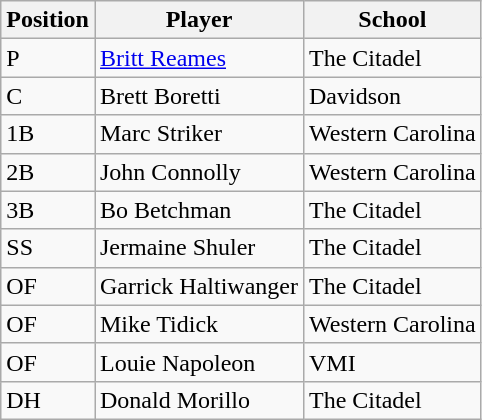<table class="wikitable">
<tr>
<th>Position</th>
<th>Player</th>
<th>School</th>
</tr>
<tr>
<td>P</td>
<td><a href='#'>Britt Reames</a></td>
<td>The Citadel</td>
</tr>
<tr>
<td>C</td>
<td>Brett Boretti</td>
<td>Davidson</td>
</tr>
<tr>
<td>1B</td>
<td>Marc Striker</td>
<td>Western Carolina</td>
</tr>
<tr>
<td>2B</td>
<td>John Connolly</td>
<td>Western Carolina</td>
</tr>
<tr>
<td>3B</td>
<td>Bo Betchman</td>
<td>The Citadel</td>
</tr>
<tr>
<td>SS</td>
<td>Jermaine Shuler</td>
<td>The Citadel</td>
</tr>
<tr>
<td>OF</td>
<td>Garrick Haltiwanger</td>
<td>The Citadel</td>
</tr>
<tr>
<td>OF</td>
<td>Mike Tidick</td>
<td>Western Carolina</td>
</tr>
<tr>
<td>OF</td>
<td>Louie Napoleon</td>
<td>VMI</td>
</tr>
<tr>
<td>DH</td>
<td>Donald Morillo</td>
<td>The Citadel</td>
</tr>
</table>
